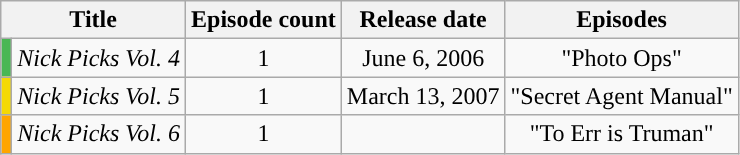<table class="wikitable" style="text-align: center;">
<tr>
<th colspan=2>Title</th>
<th>Episode count</th>
<th>Release date</th>
<th>Episodes</th>
</tr>
<tr>
<td style="background:#49b754"></td>
<td><em>Nick Picks Vol. 4</em></td>
<td>1</td>
<td>June 6, 2006</td>
<td>"Photo Ops"</td>
</tr>
<tr>
<td style="background:#f4d904"></td>
<td><em>Nick Picks Vol. 5</em></td>
<td>1</td>
<td>March 13, 2007</td>
<td>"Secret Agent Manual"</td>
</tr>
<tr>
<td style="background:#FFA500"></td>
<td><em>Nick Picks Vol. 6</em></td>
<td>1</td>
<td></td>
<td>"To Err is Truman"</td>
</tr>
</table>
